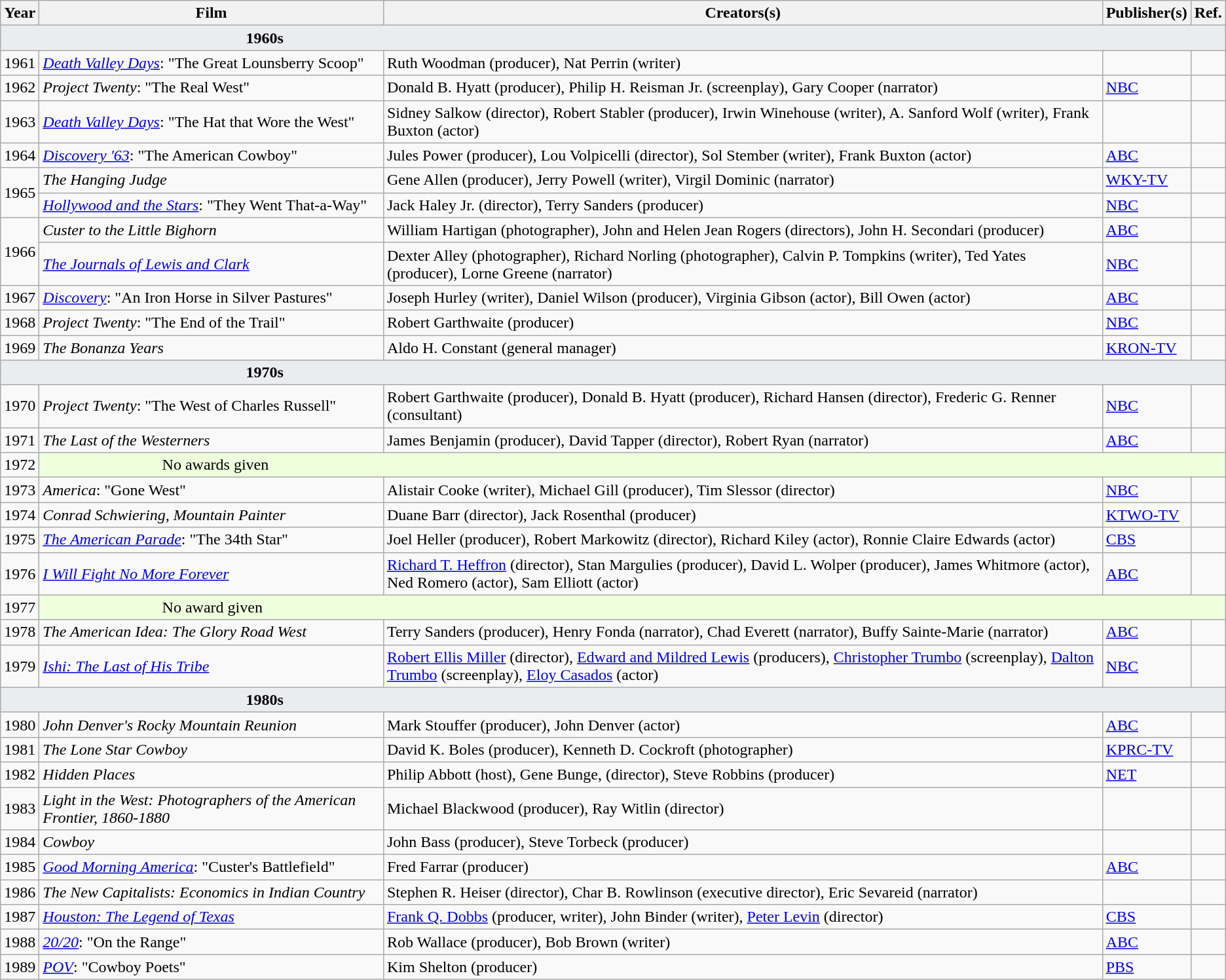<table class="wikitable sortable" style="margin-bottom:4px">
<tr>
<th>Year</th>
<th>Film</th>
<th>Creators(s)</th>
<th>Publisher(s)</th>
<th>Ref.</th>
</tr>
<tr>
<td colspan=5 data-sort-value="?" style="background-color:#EAECF0; font-weight:bold; padding-left:20%">1960s</td>
</tr>
<tr>
<td>1961</td>
<td><em><a href='#'>Death Valley Days</a></em>: "The Great Lounsberry Scoop"</td>
<td>Ruth Woodman (producer), Nat Perrin (writer)</td>
<td></td>
<td></td>
</tr>
<tr>
<td>1962</td>
<td><em>Project Twenty</em>: "The Real West"</td>
<td>Donald B. Hyatt (producer), Philip H. Reisman Jr. (screenplay), Gary Cooper (narrator)</td>
<td><a href='#'>NBC</a></td>
<td></td>
</tr>
<tr>
<td>1963</td>
<td><em><a href='#'>Death Valley Days</a></em>: "The Hat that Wore the West"</td>
<td>Sidney Salkow (director), Robert Stabler (producer), Irwin Winehouse (writer), A. Sanford Wolf (writer), Frank Buxton (actor)</td>
<td></td>
<td></td>
</tr>
<tr>
<td>1964</td>
<td><em><a href='#'>Discovery '63</a></em>: "The American Cowboy"</td>
<td>Jules Power (producer), Lou Volpicelli (director), Sol Stember (writer), Frank Buxton (actor)</td>
<td><a href='#'>ABC</a></td>
<td></td>
</tr>
<tr>
<td rowspan=2>1965</td>
<td><em>The Hanging Judge</em></td>
<td>Gene Allen (producer), Jerry Powell (writer), Virgil Dominic (narrator)</td>
<td><a href='#'>WKY-TV</a></td>
<td></td>
</tr>
<tr>
<td><em><a href='#'>Hollywood and the Stars</a></em>: "They Went That-a-Way"</td>
<td>Jack Haley Jr. (director), Terry Sanders (producer)</td>
<td><a href='#'>NBC</a></td>
<td></td>
</tr>
<tr>
<td rowspan=2>1966</td>
<td><em>Custer to the Little Bighorn</em></td>
<td>William Hartigan (photographer), John and Helen Jean Rogers (directors), John H. Secondari (producer)</td>
<td><a href='#'>ABC</a></td>
<td></td>
</tr>
<tr>
<td><em><a href='#'>The Journals of Lewis and Clark</a></em></td>
<td>Dexter Alley (photographer), Richard Norling (photographer), Calvin P. Tompkins (writer), Ted Yates (producer), Lorne Greene (narrator)</td>
<td><a href='#'>NBC</a></td>
<td></td>
</tr>
<tr>
<td>1967</td>
<td><em><a href='#'>Discovery</a></em>: "An Iron Horse in Silver Pastures"</td>
<td>Joseph Hurley (writer), Daniel Wilson (producer), Virginia Gibson (actor), Bill Owen (actor)</td>
<td><a href='#'>ABC</a></td>
<td></td>
</tr>
<tr>
<td>1968</td>
<td><em>Project Twenty</em>: "The End of the Trail"</td>
<td>Robert Garthwaite (producer)</td>
<td><a href='#'>NBC</a></td>
<td></td>
</tr>
<tr>
<td>1969</td>
<td><em>The Bonanza Years</em></td>
<td>Aldo H. Constant (general manager)</td>
<td><a href='#'>KRON-TV</a></td>
<td></td>
</tr>
<tr>
<td colspan=5 data-sort-value="?" style="background-color:#EAECF0; font-weight:bold; padding-left:20%">1970s</td>
</tr>
<tr>
<td>1970</td>
<td><em>Project Twenty</em>: "The West of Charles Russell"</td>
<td>Robert Garthwaite (producer), Donald B. Hyatt (producer), Richard Hansen (director), Frederic G. Renner (consultant)</td>
<td><a href='#'>NBC</a></td>
<td></td>
</tr>
<tr>
<td>1971</td>
<td><em>The Last of the Westerners</em></td>
<td>James Benjamin (producer), David Tapper (director), Robert Ryan (narrator)</td>
<td><a href='#'>ABC</a></td>
<td></td>
</tr>
<tr>
<td>1972</td>
<td colspan="4" style="background-color:#EFD; padding-left:10%" data-sort-value="?">No awards given</td>
</tr>
<tr>
<td>1973</td>
<td><em>America</em>: "Gone West"</td>
<td>Alistair Cooke (writer), Michael Gill (producer), Tim Slessor (director)</td>
<td><a href='#'>NBC</a></td>
<td></td>
</tr>
<tr>
<td>1974</td>
<td><em>Conrad Schwiering, Mountain Painter</em></td>
<td>Duane Barr (director), Jack Rosenthal (producer)</td>
<td><a href='#'>KTWO-TV</a></td>
<td></td>
</tr>
<tr>
<td>1975</td>
<td><em><a href='#'>The American Parade</a></em>: "The 34th Star"</td>
<td>Joel Heller (producer), Robert Markowitz (director), Richard Kiley (actor), Ronnie Claire Edwards (actor)</td>
<td><a href='#'>CBS</a></td>
<td></td>
</tr>
<tr>
<td>1976</td>
<td><em><a href='#'>I Will Fight No More Forever</a></em></td>
<td><a href='#'>Richard T. Heffron</a> (director), Stan Margulies (producer), David L. Wolper (producer), James Whitmore (actor), Ned Romero (actor), Sam Elliott (actor)</td>
<td><a href='#'>ABC</a></td>
<td></td>
</tr>
<tr>
<td>1977</td>
<td colspan="4" style="background-color:#EFD; padding-left:10%" data-sort-value="?">No award given</td>
</tr>
<tr>
<td>1978</td>
<td><em>The American Idea: The Glory Road West</em></td>
<td>Terry Sanders (producer), Henry Fonda (narrator), Chad Everett (narrator), Buffy Sainte-Marie (narrator)</td>
<td><a href='#'>ABC</a></td>
<td></td>
</tr>
<tr>
<td>1979</td>
<td><em><a href='#'>Ishi: The Last of His Tribe</a></em></td>
<td><a href='#'>Robert Ellis Miller</a> (director), <a href='#'>Edward and Mildred Lewis</a> (producers), <a href='#'>Christopher Trumbo</a> (screenplay), <a href='#'>Dalton Trumbo</a> (screenplay), <a href='#'>Eloy Casados</a> (actor)</td>
<td><a href='#'>NBC</a></td>
<td></td>
</tr>
<tr>
<td colspan=5 data-sort-value="?" style="background-color:#EAECF0; font-weight:bold; padding-left:20%">1980s</td>
</tr>
<tr>
<td>1980</td>
<td><em>John Denver's Rocky Mountain Reunion</em></td>
<td>Mark Stouffer (producer), John Denver (actor)</td>
<td><a href='#'>ABC</a></td>
<td></td>
</tr>
<tr>
<td>1981</td>
<td><em>The Lone Star Cowboy</em></td>
<td>David K. Boles (producer), Kenneth D. Cockroft (photographer)</td>
<td><a href='#'>KPRC-TV</a></td>
<td></td>
</tr>
<tr>
<td>1982</td>
<td><em>Hidden Places</em></td>
<td>Philip Abbott (host), Gene Bunge, (director), Steve Robbins (producer)</td>
<td><a href='#'>NET</a></td>
<td></td>
</tr>
<tr>
<td>1983</td>
<td><em>Light in the West: Photographers of the American Frontier, 1860-1880</em></td>
<td>Michael Blackwood (producer), Ray Witlin (director)</td>
<td></td>
<td></td>
</tr>
<tr>
<td>1984</td>
<td><em>Cowboy</em></td>
<td>John Bass (producer), Steve Torbeck (producer)</td>
<td></td>
<td></td>
</tr>
<tr>
<td>1985</td>
<td><em><a href='#'>Good Morning America</a></em>: "Custer's Battlefield"</td>
<td>Fred Farrar (producer)</td>
<td><a href='#'>ABC</a></td>
<td></td>
</tr>
<tr>
<td>1986</td>
<td><em>The New Capitalists: Economics in Indian Country</em></td>
<td>Stephen R. Heiser (director), Char B. Rowlinson (executive director), Eric Sevareid (narrator)</td>
<td></td>
<td></td>
</tr>
<tr>
<td>1987</td>
<td><em><a href='#'>Houston: The Legend of Texas</a></em></td>
<td><a href='#'>Frank Q. Dobbs</a> (producer, writer), John Binder (writer), <a href='#'>Peter Levin</a> (director)</td>
<td><a href='#'>CBS</a></td>
<td></td>
</tr>
<tr>
<td>1988</td>
<td><em><a href='#'>20/20</a></em>: "On the Range"</td>
<td>Rob Wallace (producer), Bob Brown (writer)</td>
<td><a href='#'>ABC</a></td>
<td></td>
</tr>
<tr>
<td>1989</td>
<td><em><a href='#'>POV</a></em>: "Cowboy Poets"</td>
<td>Kim Shelton (producer)</td>
<td><a href='#'>PBS</a></td>
<td></td>
</tr>
</table>
